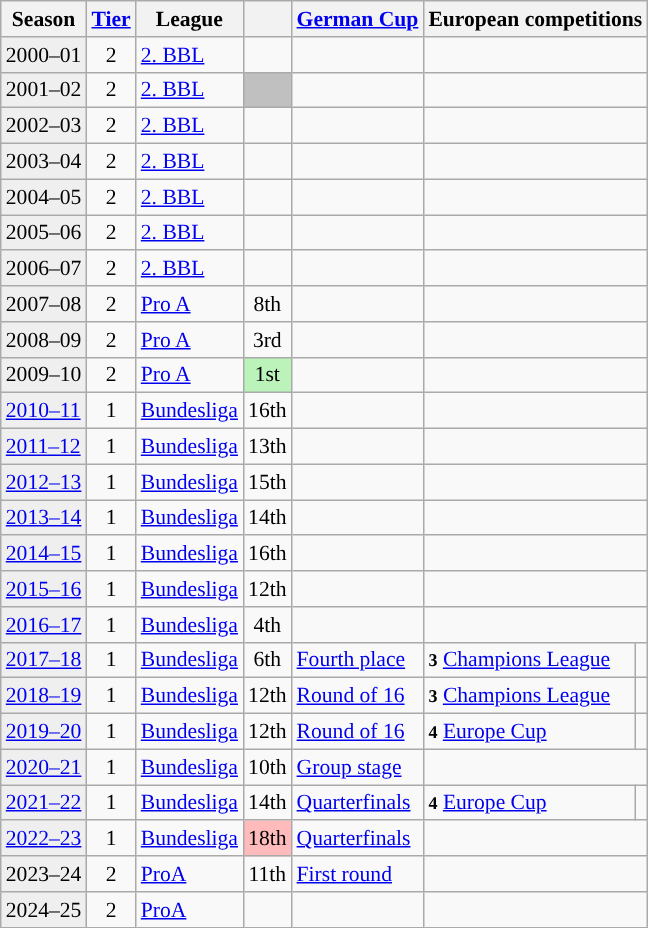<table class="wikitable" style="font-size:90%">
<tr>
<th>Season</th>
<th><a href='#'>Tier</a></th>
<th>League</th>
<th></th>
<th><a href='#'>German Cup</a></th>
<th colspan=2>European competitions</th>
</tr>
<tr>
<td style="background:#efefef;">2000–01</td>
<td align="center">2</td>
<td><a href='#'>2. BBL</a></td>
<td align="center"></td>
<td></td>
<td colspan=3></td>
</tr>
<tr>
<td style="background:#efefef;">2001–02</td>
<td align="center">2</td>
<td><a href='#'>2. BBL</a></td>
<td style="background:silver" align="center"></td>
<td></td>
<td colspan=3></td>
</tr>
<tr>
<td style="background:#efefef;">2002–03</td>
<td align="center">2</td>
<td><a href='#'>2. BBL</a></td>
<td align="center"></td>
<td></td>
<td colspan=3></td>
</tr>
<tr>
<td style="background:#efefef;">2003–04</td>
<td align="center">2</td>
<td><a href='#'>2. BBL</a></td>
<td align="center"></td>
<td></td>
<td colspan=3></td>
</tr>
<tr>
<td style="background:#efefef;">2004–05</td>
<td align="center">2</td>
<td><a href='#'>2. BBL</a></td>
<td align="center"></td>
<td></td>
<td colspan=3></td>
</tr>
<tr>
<td style="background:#efefef;">2005–06</td>
<td align="center">2</td>
<td><a href='#'>2. BBL</a></td>
<td align="center"></td>
<td></td>
<td colspan=3></td>
</tr>
<tr>
<td style="background:#efefef;">2006–07</td>
<td align="center">2</td>
<td><a href='#'>2. BBL</a></td>
<td align="center"></td>
<td></td>
<td colspan=3></td>
</tr>
<tr>
<td style="background:#efefef;">2007–08</td>
<td align="center">2</td>
<td><a href='#'>Pro A</a></td>
<td align="center">8th</td>
<td></td>
<td colspan=3></td>
</tr>
<tr>
<td style="background:#efefef;">2008–09</td>
<td align="center">2</td>
<td><a href='#'>Pro A</a></td>
<td align="center">3rd</td>
<td></td>
<td colspan=3></td>
</tr>
<tr>
<td style="background:#efefef;">2009–10</td>
<td align="center">2</td>
<td><a href='#'>Pro A</a></td>
<td style="background:#BBF3BB" align="center">1st</td>
<td></td>
<td colspan=3></td>
</tr>
<tr>
<td style="background:#efefef;"><a href='#'>2010–11</a></td>
<td align="center">1</td>
<td><a href='#'>Bundesliga</a></td>
<td align="center">16th</td>
<td></td>
<td colspan=3></td>
</tr>
<tr>
<td style="background:#efefef;"><a href='#'>2011–12</a></td>
<td align="center">1</td>
<td><a href='#'>Bundesliga</a></td>
<td align="center">13th</td>
<td></td>
<td colspan=3></td>
</tr>
<tr>
<td style="background:#efefef;"><a href='#'>2012–13</a></td>
<td align="center">1</td>
<td><a href='#'>Bundesliga</a></td>
<td align="center">15th</td>
<td></td>
<td colspan=3></td>
</tr>
<tr>
<td style="background:#efefef;"><a href='#'>2013–14</a></td>
<td align="center">1</td>
<td><a href='#'>Bundesliga</a></td>
<td align="center">14th</td>
<td></td>
<td colspan=3></td>
</tr>
<tr>
<td style="background:#efefef;"><a href='#'>2014–15</a></td>
<td align="center">1</td>
<td><a href='#'>Bundesliga</a></td>
<td align="center">16th</td>
<td></td>
<td colspan=3></td>
</tr>
<tr>
<td style="background:#efefef;"><a href='#'>2015–16</a></td>
<td align="center">1</td>
<td><a href='#'>Bundesliga</a></td>
<td align="center">12th</td>
<td></td>
<td colspan=3></td>
</tr>
<tr>
<td style="background:#efefef;"><a href='#'>2016–17</a></td>
<td align="center">1</td>
<td><a href='#'>Bundesliga</a></td>
<td align="center">4th</td>
<td></td>
<td colspan=3></td>
</tr>
<tr>
<td style="background:#efefef;"><a href='#'>2017–18</a></td>
<td align="center">1</td>
<td><a href='#'>Bundesliga</a></td>
<td align="center">6th</td>
<td><a href='#'>Fourth place</a></td>
<td><small><strong>3</strong></small> <a href='#'>Champions League</a></td>
<td></td>
</tr>
<tr>
<td style="background:#efefef;"><a href='#'>2018–19</a></td>
<td align="center">1</td>
<td><a href='#'>Bundesliga</a></td>
<td align="center">12th</td>
<td><a href='#'>Round of 16</a></td>
<td><small><strong>3</strong></small> <a href='#'>Champions League</a></td>
<td align=center></td>
</tr>
<tr>
<td style="background:#efefef;"><a href='#'>2019–20</a></td>
<td align="center">1</td>
<td><a href='#'>Bundesliga</a></td>
<td align="center">12th</td>
<td><a href='#'>Round of 16</a></td>
<td><small><strong>4</strong></small> <a href='#'>Europe Cup</a></td>
<td align=center></td>
</tr>
<tr>
<td style="background:#efefef;"><a href='#'>2020–21</a></td>
<td align="center">1</td>
<td><a href='#'>Bundesliga</a></td>
<td align="center">10th</td>
<td><a href='#'>Group stage</a></td>
<td colspan=3></td>
</tr>
<tr>
<td style="background:#efefef;"><a href='#'>2021–22</a></td>
<td align="center">1</td>
<td><a href='#'>Bundesliga</a></td>
<td align="center">14th</td>
<td><a href='#'>Quarterfinals</a></td>
<td><small><strong>4</strong></small> <a href='#'>Europe Cup</a></td>
<td align=center></td>
</tr>
<tr>
<td style="background:#efefef;"><a href='#'>2022–23</a></td>
<td align="center">1</td>
<td><a href='#'>Bundesliga</a></td>
<td style="text-align:center; background:#fbb;">18th</td>
<td><a href='#'>Quarterfinals</a></td>
<td colspan=2></td>
</tr>
<tr>
<td style="background:#efefef;">2023–24</td>
<td align="center">2</td>
<td><a href='#'>ProA</a></td>
<td style="text-align:center;">11th</td>
<td><a href='#'>First round</a></td>
<td colspan=2></td>
</tr>
<tr>
<td style="background:#efefef;">2024–25</td>
<td align="center">2</td>
<td><a href='#'>ProA</a></td>
<td style="text-align:center;"></td>
<td></td>
<td colspan=2></td>
</tr>
</table>
